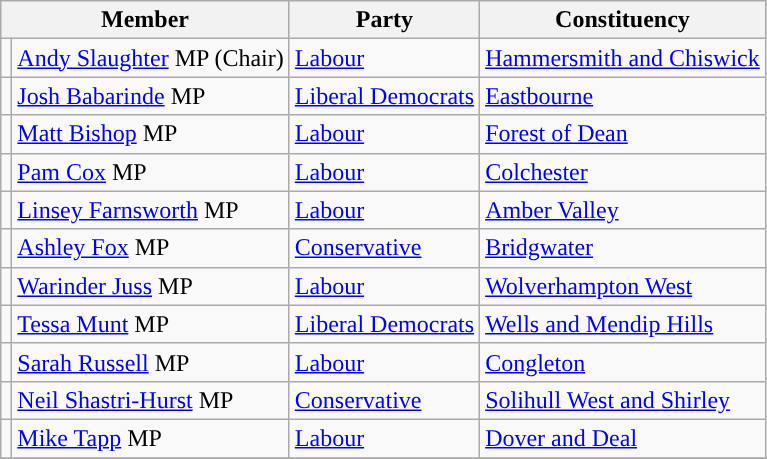<table class="wikitable">
<tr>
<th colspan="2" valign="top">Member</th>
<th valign="top">Party</th>
<th valign="top">Constituency</th>
</tr>
<tr>
<td style="color:inherit;background:"></td>
<td><a href='#'>Andy Slaughter</a> MP (Chair)</td>
<td><a href='#'>Labour</a></td>
<td><a href='#'>Hammersmith and Chiswick</a></td>
</tr>
<tr>
<td style="color:inherit;background:"></td>
<td><a href='#'>Josh Babarinde</a> MP</td>
<td><a href='#'>Liberal Democrats</a></td>
<td><a href='#'>Eastbourne</a></td>
</tr>
<tr>
<td style="color:inherit;background:"></td>
<td><a href='#'>Matt Bishop</a> MP</td>
<td><a href='#'>Labour</a></td>
<td><a href='#'>Forest of Dean</a></td>
</tr>
<tr>
<td style="color:inherit;background:"></td>
<td><a href='#'>Pam Cox</a> MP</td>
<td><a href='#'>Labour</a></td>
<td><a href='#'>Colchester</a></td>
</tr>
<tr>
<td style="color:inherit;background:"></td>
<td><a href='#'>Linsey Farnsworth</a> MP</td>
<td><a href='#'>Labour</a></td>
<td><a href='#'>Amber Valley</a></td>
</tr>
<tr>
<td style="color:inherit;background:"></td>
<td><a href='#'>Ashley Fox</a> MP</td>
<td><a href='#'>Conservative</a></td>
<td><a href='#'>Bridgwater</a></td>
</tr>
<tr>
<td style="color:inherit;background:"></td>
<td><a href='#'>Warinder Juss</a> MP</td>
<td><a href='#'>Labour</a></td>
<td><a href='#'>Wolverhampton West</a></td>
</tr>
<tr>
<td style="color:inherit;background:"></td>
<td><a href='#'>Tessa Munt</a> MP</td>
<td><a href='#'>Liberal Democrats</a></td>
<td><a href='#'>Wells and Mendip Hills</a></td>
</tr>
<tr>
<td style="color:inherit;background:"></td>
<td><a href='#'>Sarah Russell</a> MP</td>
<td><a href='#'>Labour</a></td>
<td><a href='#'>Congleton</a></td>
</tr>
<tr>
<td style="color:inherit;background:"></td>
<td><a href='#'>Neil Shastri-Hurst</a> MP</td>
<td><a href='#'>Conservative</a></td>
<td><a href='#'>Solihull West and Shirley</a></td>
</tr>
<tr>
<td style="color:inherit;background:"></td>
<td><a href='#'>Mike Tapp</a> MP</td>
<td><a href='#'>Labour</a></td>
<td><a href='#'>Dover and Deal</a></td>
</tr>
<tr>
</tr>
</table>
